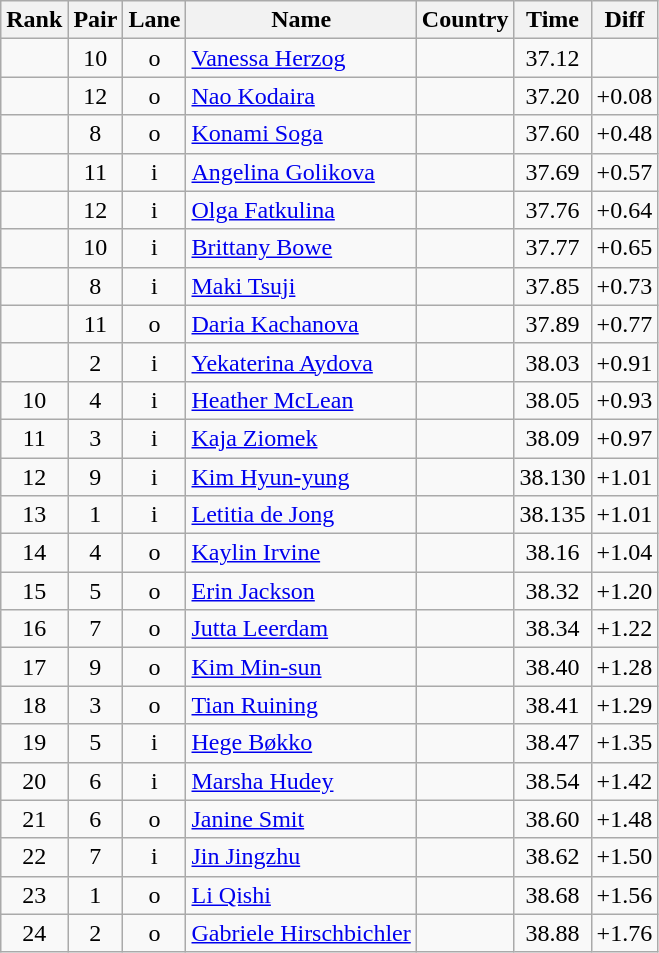<table class="wikitable sortable" style="text-align:center">
<tr>
<th>Rank</th>
<th>Pair</th>
<th>Lane</th>
<th>Name</th>
<th>Country</th>
<th>Time</th>
<th>Diff</th>
</tr>
<tr>
<td></td>
<td>10</td>
<td>o</td>
<td align=left><a href='#'>Vanessa Herzog</a></td>
<td align=left></td>
<td>37.12</td>
<td></td>
</tr>
<tr>
<td></td>
<td>12</td>
<td>o</td>
<td align=left><a href='#'>Nao Kodaira</a></td>
<td align=left></td>
<td>37.20</td>
<td>+0.08</td>
</tr>
<tr>
<td></td>
<td>8</td>
<td>o</td>
<td align=left><a href='#'>Konami Soga</a></td>
<td align=left></td>
<td>37.60</td>
<td>+0.48</td>
</tr>
<tr>
<td></td>
<td>11</td>
<td>i</td>
<td align=left><a href='#'>Angelina Golikova</a></td>
<td align=left></td>
<td>37.69</td>
<td>+0.57</td>
</tr>
<tr>
<td></td>
<td>12</td>
<td>i</td>
<td align=left><a href='#'>Olga Fatkulina</a></td>
<td align=left></td>
<td>37.76</td>
<td>+0.64</td>
</tr>
<tr>
<td></td>
<td>10</td>
<td>i</td>
<td align=left><a href='#'>Brittany Bowe</a></td>
<td align=left></td>
<td>37.77</td>
<td>+0.65</td>
</tr>
<tr>
<td></td>
<td>8</td>
<td>i</td>
<td align=left><a href='#'>Maki Tsuji</a></td>
<td align=left></td>
<td>37.85</td>
<td>+0.73</td>
</tr>
<tr>
<td></td>
<td>11</td>
<td>o</td>
<td align=left><a href='#'>Daria Kachanova</a></td>
<td align=left></td>
<td>37.89</td>
<td>+0.77</td>
</tr>
<tr>
<td></td>
<td>2</td>
<td>i</td>
<td align=left><a href='#'>Yekaterina Aydova</a></td>
<td align=left></td>
<td>38.03</td>
<td>+0.91</td>
</tr>
<tr>
<td>10</td>
<td>4</td>
<td>i</td>
<td align=left><a href='#'>Heather McLean</a></td>
<td align=left></td>
<td>38.05</td>
<td>+0.93</td>
</tr>
<tr>
<td>11</td>
<td>3</td>
<td>i</td>
<td align=left><a href='#'>Kaja Ziomek</a></td>
<td align=left></td>
<td>38.09</td>
<td>+0.97</td>
</tr>
<tr>
<td>12</td>
<td>9</td>
<td>i</td>
<td align=left><a href='#'>Kim Hyun-yung</a></td>
<td align=left></td>
<td>38.130</td>
<td>+1.01</td>
</tr>
<tr>
<td>13</td>
<td>1</td>
<td>i</td>
<td align=left><a href='#'>Letitia de Jong</a></td>
<td align=left></td>
<td>38.135</td>
<td>+1.01</td>
</tr>
<tr>
<td>14</td>
<td>4</td>
<td>o</td>
<td align=left><a href='#'>Kaylin Irvine</a></td>
<td align=left></td>
<td>38.16</td>
<td>+1.04</td>
</tr>
<tr>
<td>15</td>
<td>5</td>
<td>o</td>
<td align=left><a href='#'>Erin Jackson</a></td>
<td align=left></td>
<td>38.32</td>
<td>+1.20</td>
</tr>
<tr>
<td>16</td>
<td>7</td>
<td>o</td>
<td align=left><a href='#'>Jutta Leerdam</a></td>
<td align=left></td>
<td>38.34</td>
<td>+1.22</td>
</tr>
<tr>
<td>17</td>
<td>9</td>
<td>o</td>
<td align=left><a href='#'>Kim Min-sun</a></td>
<td align=left></td>
<td>38.40</td>
<td>+1.28</td>
</tr>
<tr>
<td>18</td>
<td>3</td>
<td>o</td>
<td align=left><a href='#'>Tian Ruining</a></td>
<td align=left></td>
<td>38.41</td>
<td>+1.29</td>
</tr>
<tr>
<td>19</td>
<td>5</td>
<td>i</td>
<td align=left><a href='#'>Hege Bøkko</a></td>
<td align=left></td>
<td>38.47</td>
<td>+1.35</td>
</tr>
<tr>
<td>20</td>
<td>6</td>
<td>i</td>
<td align=left><a href='#'>Marsha Hudey</a></td>
<td align=left></td>
<td>38.54</td>
<td>+1.42</td>
</tr>
<tr>
<td>21</td>
<td>6</td>
<td>o</td>
<td align=left><a href='#'>Janine Smit</a></td>
<td align=left></td>
<td>38.60</td>
<td>+1.48</td>
</tr>
<tr>
<td>22</td>
<td>7</td>
<td>i</td>
<td align=left><a href='#'>Jin Jingzhu</a></td>
<td align=left></td>
<td>38.62</td>
<td>+1.50</td>
</tr>
<tr>
<td>23</td>
<td>1</td>
<td>o</td>
<td align=left><a href='#'>Li Qishi</a></td>
<td align=left></td>
<td>38.68</td>
<td>+1.56</td>
</tr>
<tr>
<td>24</td>
<td>2</td>
<td>o</td>
<td align=left><a href='#'>Gabriele Hirschbichler</a></td>
<td align=left></td>
<td>38.88</td>
<td>+1.76</td>
</tr>
</table>
